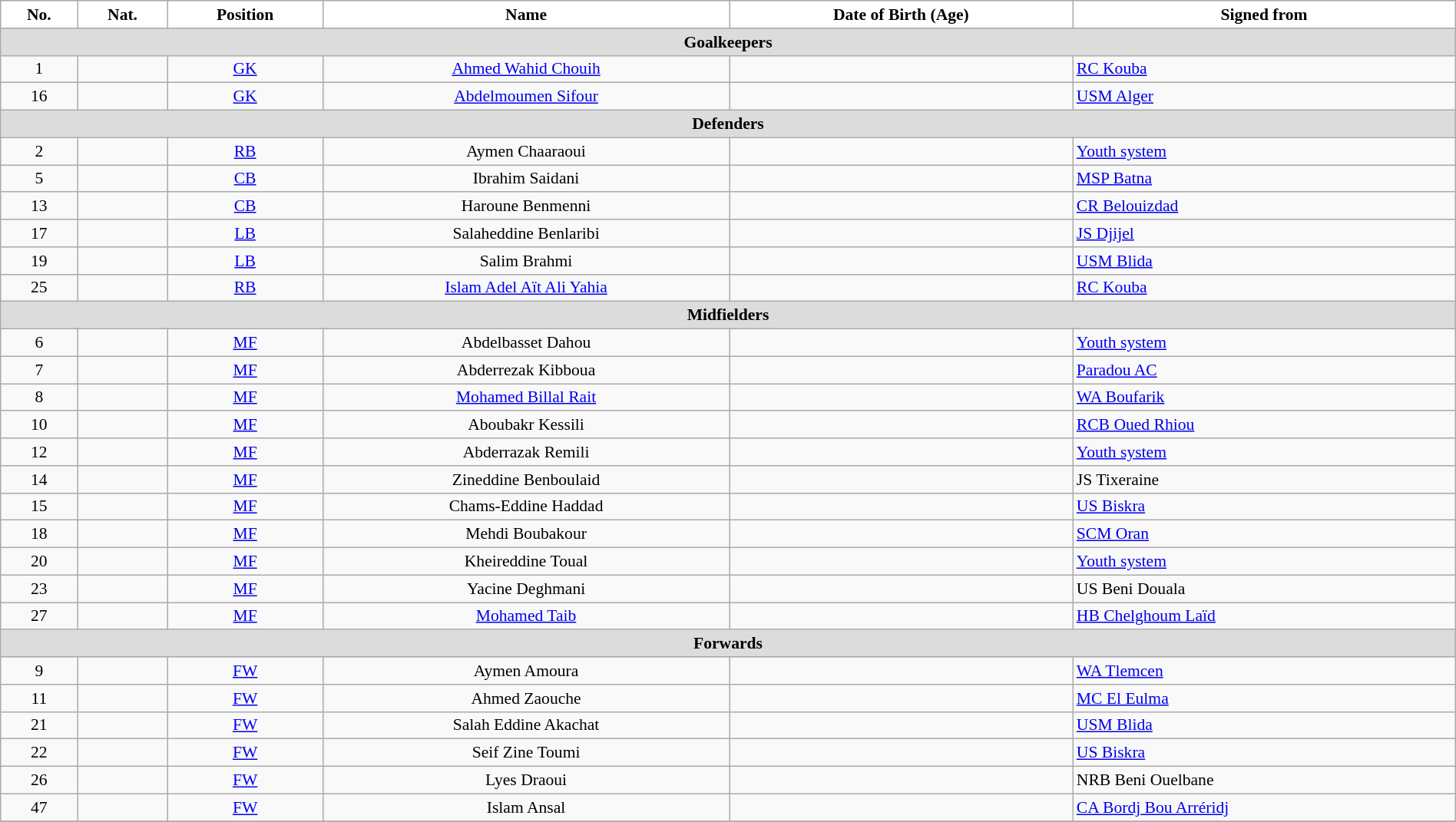<table class="wikitable" style="text-align:center; font-size:90%; width:100%">
<tr>
<th style="background:white; color:black; text-align:center;">No.</th>
<th style="background:white; color:black; text-align:center;">Nat.</th>
<th style="background:white; color:black; text-align:center;">Position</th>
<th style="background:white; color:black; text-align:center;">Name</th>
<th style="background:white; color:black; text-align:center;">Date of Birth (Age)</th>
<th style="background:white; color:black; text-align:center;">Signed from</th>
</tr>
<tr>
<th colspan=10 style="background:#DCDCDC; text-align:center;">Goalkeepers</th>
</tr>
<tr>
<td>1</td>
<td></td>
<td><a href='#'>GK</a></td>
<td><a href='#'>Ahmed Wahid Chouih</a></td>
<td></td>
<td style="text-align:left"> <a href='#'>RC Kouba</a></td>
</tr>
<tr>
<td>16</td>
<td></td>
<td><a href='#'>GK</a></td>
<td><a href='#'>Abdelmoumen Sifour</a></td>
<td></td>
<td style="text-align:left"> <a href='#'>USM Alger</a></td>
</tr>
<tr>
<th colspan=10 style="background:#DCDCDC; text-align:center;">Defenders</th>
</tr>
<tr>
<td>2</td>
<td></td>
<td><a href='#'>RB</a></td>
<td>Aymen Chaaraoui</td>
<td></td>
<td style="text-align:left"> <a href='#'>Youth system</a></td>
</tr>
<tr>
<td>5</td>
<td></td>
<td><a href='#'>CB</a></td>
<td>Ibrahim Saidani</td>
<td></td>
<td style="text-align:left"> <a href='#'>MSP Batna</a></td>
</tr>
<tr>
<td>13</td>
<td></td>
<td><a href='#'>CB</a></td>
<td>Haroune Benmenni</td>
<td></td>
<td style="text-align:left"> <a href='#'>CR Belouizdad</a></td>
</tr>
<tr>
<td>17</td>
<td></td>
<td><a href='#'>LB</a></td>
<td>Salaheddine Benlaribi</td>
<td></td>
<td style="text-align:left"> <a href='#'>JS Djijel</a></td>
</tr>
<tr>
<td>19</td>
<td></td>
<td><a href='#'>LB</a></td>
<td>Salim Brahmi</td>
<td></td>
<td style="text-align:left"> <a href='#'>USM Blida</a></td>
</tr>
<tr>
<td>25</td>
<td></td>
<td><a href='#'>RB</a></td>
<td><a href='#'>Islam Adel Aït Ali Yahia</a></td>
<td></td>
<td style="text-align:left"> <a href='#'>RC Kouba</a></td>
</tr>
<tr>
<th colspan=10 style="background:#DCDCDC; text-align:center;">Midfielders</th>
</tr>
<tr>
<td>6</td>
<td></td>
<td><a href='#'>MF</a></td>
<td>Abdelbasset Dahou</td>
<td></td>
<td style="text-align:left"> <a href='#'>Youth system</a></td>
</tr>
<tr>
<td>7</td>
<td></td>
<td><a href='#'>MF</a></td>
<td>Abderrezak Kibboua</td>
<td></td>
<td style="text-align:left"> <a href='#'>Paradou AC</a></td>
</tr>
<tr>
<td>8</td>
<td></td>
<td><a href='#'>MF</a></td>
<td><a href='#'>Mohamed Billal Rait</a></td>
<td></td>
<td style="text-align:left"> <a href='#'>WA Boufarik</a></td>
</tr>
<tr>
<td>10</td>
<td></td>
<td><a href='#'>MF</a></td>
<td>Aboubakr Kessili</td>
<td></td>
<td style="text-align:left"> <a href='#'>RCB Oued Rhiou</a></td>
</tr>
<tr>
<td>12</td>
<td></td>
<td><a href='#'>MF</a></td>
<td>Abderrazak Remili</td>
<td></td>
<td style="text-align:left"> <a href='#'>Youth system</a></td>
</tr>
<tr>
<td>14</td>
<td></td>
<td><a href='#'>MF</a></td>
<td>Zineddine Benboulaid</td>
<td></td>
<td style="text-align:left"> JS Tixeraine</td>
</tr>
<tr>
<td>15</td>
<td></td>
<td><a href='#'>MF</a></td>
<td>Chams-Eddine Haddad</td>
<td></td>
<td style="text-align:left"> <a href='#'>US Biskra</a></td>
</tr>
<tr>
<td>18</td>
<td></td>
<td><a href='#'>MF</a></td>
<td>Mehdi Boubakour</td>
<td></td>
<td style="text-align:left"> <a href='#'>SCM Oran</a></td>
</tr>
<tr>
<td>20</td>
<td></td>
<td><a href='#'>MF</a></td>
<td>Kheireddine Toual</td>
<td></td>
<td style="text-align:left"> <a href='#'>Youth system</a></td>
</tr>
<tr>
<td>23</td>
<td></td>
<td><a href='#'>MF</a></td>
<td>Yacine Deghmani</td>
<td></td>
<td style="text-align:left"> US Beni Douala</td>
</tr>
<tr>
<td>27</td>
<td></td>
<td><a href='#'>MF</a></td>
<td><a href='#'>Mohamed Taib</a></td>
<td></td>
<td style="text-align:left"> <a href='#'>HB Chelghoum Laïd</a></td>
</tr>
<tr>
<th colspan=10 style="background:#DCDCDC; text-align:center;">Forwards</th>
</tr>
<tr>
<td>9</td>
<td></td>
<td><a href='#'>FW</a></td>
<td>Aymen Amoura</td>
<td></td>
<td style="text-align:left"> <a href='#'>WA Tlemcen</a></td>
</tr>
<tr>
<td>11</td>
<td></td>
<td><a href='#'>FW</a></td>
<td>Ahmed Zaouche</td>
<td></td>
<td style="text-align:left"> <a href='#'>MC El Eulma</a></td>
</tr>
<tr>
<td>21</td>
<td></td>
<td><a href='#'>FW</a></td>
<td>Salah Eddine Akachat</td>
<td></td>
<td style="text-align:left"> <a href='#'>USM Blida</a></td>
</tr>
<tr>
<td>22</td>
<td></td>
<td><a href='#'>FW</a></td>
<td>Seif Zine Toumi</td>
<td></td>
<td style="text-align:left"> <a href='#'>US Biskra</a></td>
</tr>
<tr>
<td>26</td>
<td></td>
<td><a href='#'>FW</a></td>
<td>Lyes Draoui</td>
<td></td>
<td style="text-align:left"> NRB Beni Ouelbane</td>
</tr>
<tr>
<td>47</td>
<td></td>
<td><a href='#'>FW</a></td>
<td>Islam Ansal</td>
<td></td>
<td style="text-align:left"> <a href='#'>CA Bordj Bou Arréridj</a></td>
</tr>
<tr>
</tr>
</table>
